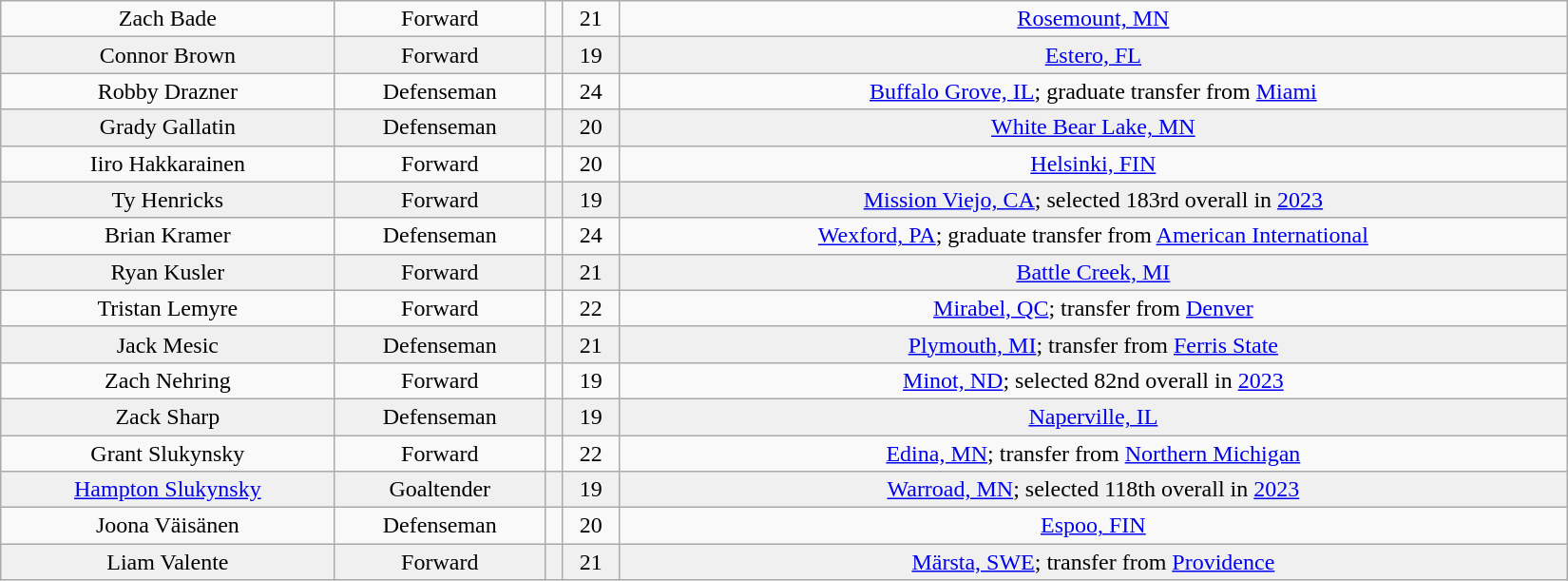<table class="wikitable" width="1100">
<tr align="center" bgcolor="">
<td>Zach Bade</td>
<td>Forward</td>
<td></td>
<td>21</td>
<td><a href='#'>Rosemount, MN</a></td>
</tr>
<tr align="center" bgcolor="f0f0f0">
<td>Connor Brown</td>
<td>Forward</td>
<td></td>
<td>19</td>
<td><a href='#'>Estero, FL</a></td>
</tr>
<tr align="center" bgcolor="">
<td>Robby Drazner</td>
<td>Defenseman</td>
<td></td>
<td>24</td>
<td><a href='#'>Buffalo Grove, IL</a>; graduate transfer from <a href='#'>Miami</a></td>
</tr>
<tr align="center" bgcolor="f0f0f0">
<td>Grady Gallatin</td>
<td>Defenseman</td>
<td></td>
<td>20</td>
<td><a href='#'>White Bear Lake, MN</a></td>
</tr>
<tr align="center" bgcolor="">
<td>Iiro Hakkarainen</td>
<td>Forward</td>
<td></td>
<td>20</td>
<td><a href='#'>Helsinki, FIN</a></td>
</tr>
<tr align="center" bgcolor="f0f0f0">
<td>Ty Henricks</td>
<td>Forward</td>
<td></td>
<td>19</td>
<td><a href='#'>Mission Viejo, CA</a>; selected 183rd overall in <a href='#'>2023</a></td>
</tr>
<tr align="center" bgcolor="">
<td>Brian Kramer</td>
<td>Defenseman</td>
<td></td>
<td>24</td>
<td><a href='#'>Wexford, PA</a>; graduate transfer from <a href='#'>American International</a></td>
</tr>
<tr align="center" bgcolor="f0f0f0">
<td>Ryan Kusler</td>
<td>Forward</td>
<td></td>
<td>21</td>
<td><a href='#'>Battle Creek, MI</a></td>
</tr>
<tr align="center" bgcolor="">
<td>Tristan Lemyre</td>
<td>Forward</td>
<td></td>
<td>22</td>
<td><a href='#'>Mirabel, QC</a>; transfer from <a href='#'>Denver</a></td>
</tr>
<tr align="center" bgcolor="f0f0f0">
<td>Jack Mesic</td>
<td>Defenseman</td>
<td></td>
<td>21</td>
<td><a href='#'>Plymouth, MI</a>; transfer from <a href='#'>Ferris State</a></td>
</tr>
<tr align="center" bgcolor="">
<td>Zach Nehring</td>
<td>Forward</td>
<td></td>
<td>19</td>
<td><a href='#'>Minot, ND</a>; selected 82nd overall in <a href='#'>2023</a></td>
</tr>
<tr align="center" bgcolor="f0f0f0">
<td>Zack Sharp</td>
<td>Defenseman</td>
<td></td>
<td>19</td>
<td><a href='#'>Naperville, IL</a></td>
</tr>
<tr align="center" bgcolor="">
<td>Grant Slukynsky</td>
<td>Forward</td>
<td></td>
<td>22</td>
<td><a href='#'>Edina, MN</a>; transfer from <a href='#'>Northern Michigan</a></td>
</tr>
<tr align="center" bgcolor="f0f0f0">
<td><a href='#'>Hampton Slukynsky</a></td>
<td>Goaltender</td>
<td></td>
<td>19</td>
<td><a href='#'>Warroad, MN</a>; selected 118th overall in <a href='#'>2023</a></td>
</tr>
<tr align="center" bgcolor="">
<td>Joona Väisänen</td>
<td>Defenseman</td>
<td></td>
<td>20</td>
<td><a href='#'>Espoo, FIN</a></td>
</tr>
<tr align="center" bgcolor="f0f0f0">
<td>Liam Valente</td>
<td>Forward</td>
<td></td>
<td>21</td>
<td><a href='#'>Märsta, SWE</a>; transfer from <a href='#'>Providence</a></td>
</tr>
</table>
